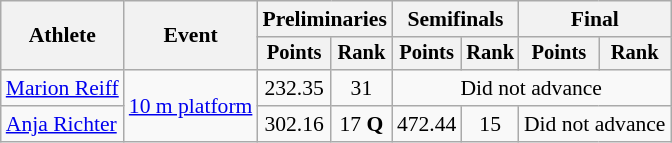<table class="wikitable" style="font-size:90%; text-align: center">
<tr>
<th rowspan="2">Athlete</th>
<th rowspan="2">Event</th>
<th colspan="2">Preliminaries</th>
<th colspan="2">Semifinals</th>
<th colspan="2">Final</th>
</tr>
<tr style="font-size:95%">
<th>Points</th>
<th>Rank</th>
<th>Points</th>
<th>Rank</th>
<th>Points</th>
<th>Rank</th>
</tr>
<tr align=center>
<td align=left><a href='#'>Marion Reiff</a></td>
<td align=left rowspan=2><a href='#'>10 m platform</a></td>
<td>232.35</td>
<td>31</td>
<td colspan=4>Did not advance</td>
</tr>
<tr align=center>
<td align=left><a href='#'>Anja Richter</a></td>
<td>302.16</td>
<td>17 <strong>Q</strong></td>
<td>472.44</td>
<td>15</td>
<td colspan=2>Did not advance</td>
</tr>
</table>
